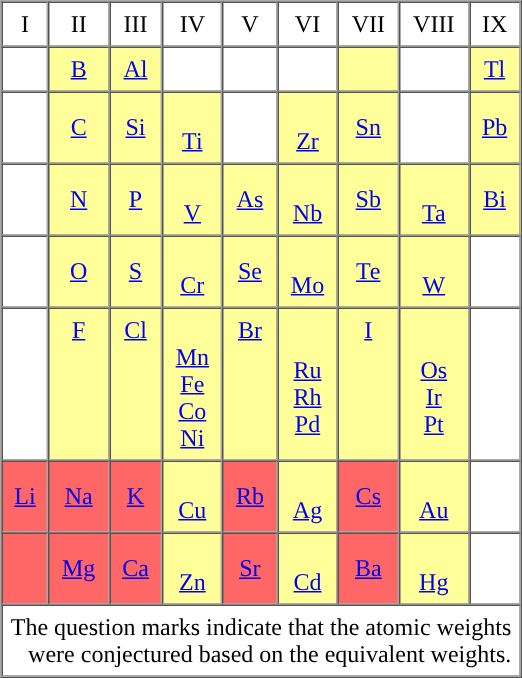<table style="margin:auto;"  border="1" cellpadding="5" cellspacing="0">
<tr style="text-align:center;">
<td>I</td>
<td>II</td>
<td>III</td>
<td>IV</td>
<td>V</td>
<td>VI</td>
<td>VII</td>
<td>VIII</td>
<td>IX</td>
</tr>
<tr style="text-align:center;">
<td></td>
<td style="background:#ff9;"><a href='#'>B</a></td>
<td style="background:#ff9;"><a href='#'>Al</a></td>
<td></td>
<td></td>
<td></td>
<td style="background:#ff9;"><a href='#'></a></td>
<td></td>
<td style="background:#ff9;"><a href='#'>Tl</a></td>
</tr>
<tr style="text-align:center;">
<td></td>
<td style="background:#ff9;"><a href='#'>C</a></td>
<td style="background:#ff9;"><a href='#'>Si</a></td>
<td style="background:#ff9;"><br><a href='#'>Ti</a></td>
<td></td>
<td style="background:#ff9;"><br><a href='#'>Zr</a></td>
<td style="background:#ff9;"><a href='#'>Sn</a></td>
<td></td>
<td style="background:#ff9;"><a href='#'>Pb</a></td>
</tr>
<tr style="text-align:center;">
<td></td>
<td style="background:#ff9;"><a href='#'>N</a></td>
<td style="background:#ff9;"><a href='#'>P</a></td>
<td style="background:#ff9;"><br><a href='#'>V</a></td>
<td style="background:#ff9;"><a href='#'>As</a></td>
<td style="background:#ff9;"><br><a href='#'>Nb</a></td>
<td style="background:#ff9;"><a href='#'>Sb</a></td>
<td style="background:#ff9;"><br><a href='#'>Ta</a></td>
<td style="background:#ff9;"><a href='#'>Bi</a></td>
</tr>
<tr style="text-align:center;">
<td></td>
<td style="background:#ff9;"><a href='#'>O</a></td>
<td style="background:#ff9;"><a href='#'>S</a></td>
<td style="background:#ff9;"><br><a href='#'>Cr</a></td>
<td style="background:#ff9;"><a href='#'>Se</a></td>
<td style="background:#ff9;"><br><a href='#'>Mo</a></td>
<td style="background:#ff9;"><a href='#'>Те</a></td>
<td style="background:#ff9;"><br><a href='#'>W</a></td>
<td></td>
</tr>
<tr style="text-align:center;">
<td></td>
<td style="background:#ff9;"><a href='#'>F</a> <br> <br> <br> <br> <br></td>
<td style="background:#ff9;"><a href='#'>Cl</a> <br> <br> <br> <br> <br></td>
<td style="background:#ff9;"><br><a href='#'>Mn</a> <br><a href='#'>Fe</a> <br><a href='#'>Co</a> <br><a href='#'>Ni</a></td>
<td style="background:#ff9;"><a href='#'>Br</a> <br> <br> <br> <br> <br></td>
<td style="background:#ff9;"><br><a href='#'>Ru</a> <br><a href='#'>Rh</a> <br><a href='#'>Pd</a></td>
<td style="background:#ff9;"><a href='#'>I</a> <br> <br> <br> <br> <br></td>
<td style="background:#ff9;"><br><a href='#'>Os</a> <br><a href='#'>Ir</a> <br><a href='#'>Pt</a></td>
<td></td>
</tr>
<tr style="text-align:center;">
<td style="background:#f66;"><a href='#'>Li</a></td>
<td style="background:#f66;"><a href='#'>Na</a></td>
<td style="background:#f66;"><a href='#'>K</a></td>
<td style="background:#ff9;"><br><a href='#'>Cu</a></td>
<td style="background:#f66;"><a href='#'>Rb</a></td>
<td style="background:#ff9;"><br><a href='#'>Ag</a></td>
<td style="background:#f66;"><a href='#'>Cs</a></td>
<td style="background:#ff9;"><br><a href='#'>Au</a></td>
<td></td>
</tr>
<tr style="text-align:center;">
<td style="background:#f66;"><a href='#'></a></td>
<td style="background:#f66;"><a href='#'>Mg</a></td>
<td style="background:#f66;"><a href='#'>Ca</a></td>
<td style="background:#ff9;"><br><a href='#'>Zn</a></td>
<td style="background:#f66;"><a href='#'>Sr</a></td>
<td style="background:#ff9;"><br><a href='#'>Cd</a></td>
<td style="background:#f66;"><a href='#'>Ba</a></td>
<td style="background:#ff9;"><br><a href='#'>Hg</a></td>
<td></td>
</tr>
<tr>
<td colspan="9" style="text-align:right;"> The question marks indicate that the atomic weights<br>were conjectured based on the equivalent weights.</td>
</tr>
</table>
